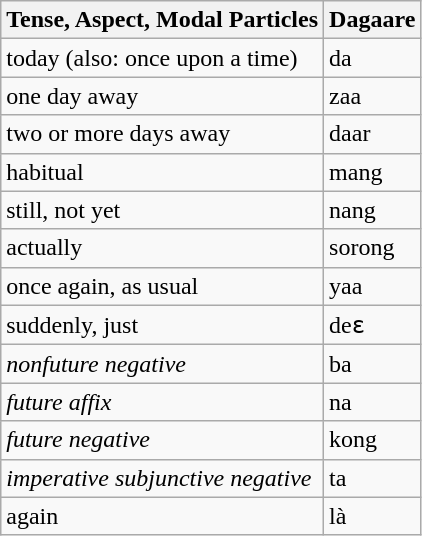<table class="wikitable">
<tr>
<th>Tense, Aspect, Modal Particles</th>
<th>Dagaare</th>
</tr>
<tr>
<td>today (also: once upon a time)</td>
<td>da</td>
</tr>
<tr>
<td>one day away</td>
<td>zaa</td>
</tr>
<tr>
<td>two or more days away</td>
<td>daar</td>
</tr>
<tr>
<td>habitual</td>
<td>mang</td>
</tr>
<tr>
<td>still, not yet</td>
<td>nang</td>
</tr>
<tr>
<td>actually</td>
<td>sorong</td>
</tr>
<tr>
<td>once again, as usual</td>
<td>yaa</td>
</tr>
<tr>
<td>suddenly, just</td>
<td>deɛ</td>
</tr>
<tr>
<td><em>nonfuture negative</em></td>
<td>ba</td>
</tr>
<tr>
<td><em>future affix</em></td>
<td>na</td>
</tr>
<tr>
<td><em>future negative</em></td>
<td>kong</td>
</tr>
<tr>
<td><em>imperative subjunctive negative</em></td>
<td>ta</td>
</tr>
<tr>
<td>again</td>
<td>là</td>
</tr>
</table>
